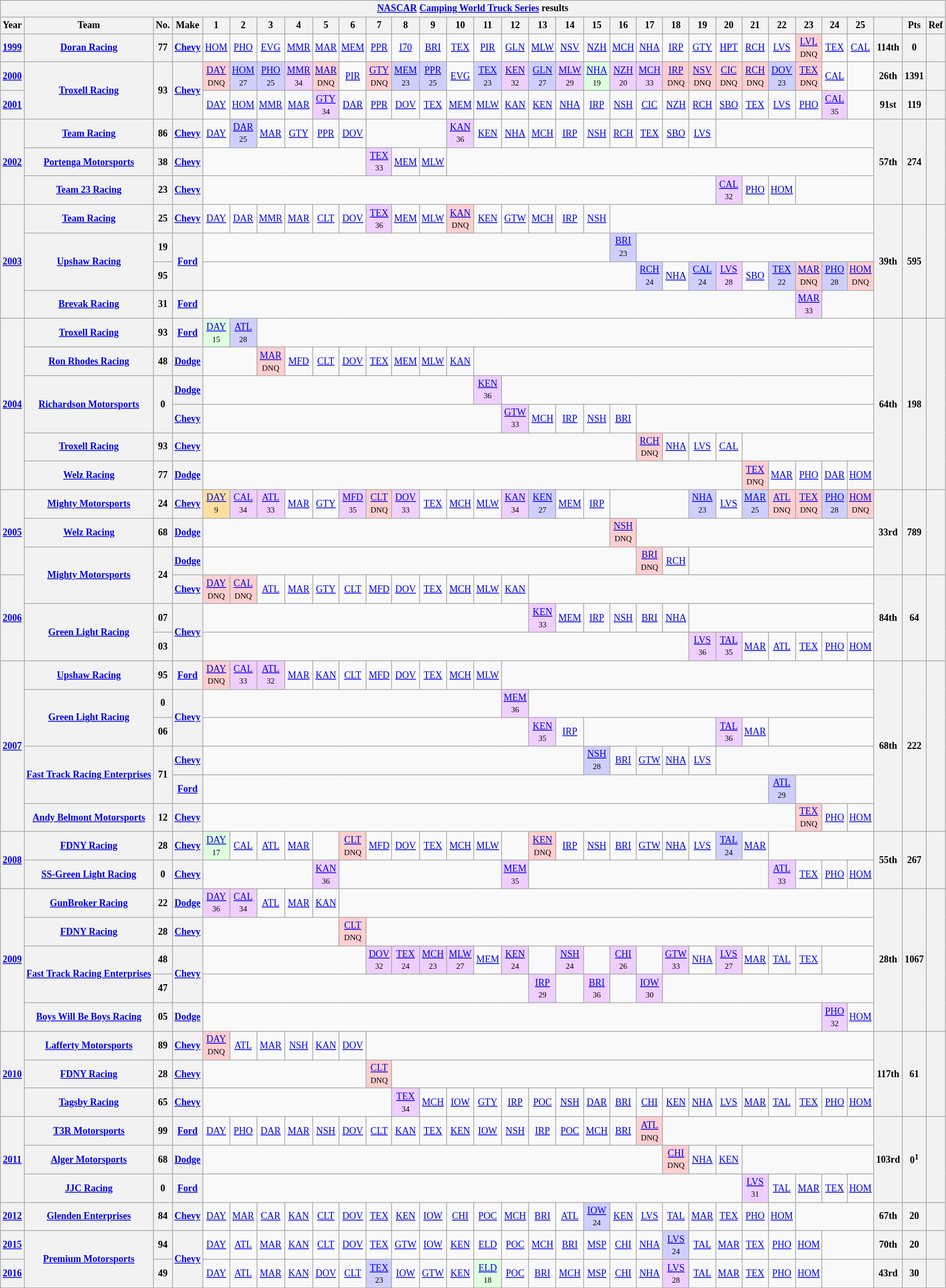<table class="wikitable" style="text-align:center; font-size:75%">
<tr>
<th colspan=45><a href='#'>NASCAR</a> <a href='#'>Camping World Truck Series</a> results</th>
</tr>
<tr>
<th>Year</th>
<th>Team</th>
<th>No.</th>
<th>Make</th>
<th>1</th>
<th>2</th>
<th>3</th>
<th>4</th>
<th>5</th>
<th>6</th>
<th>7</th>
<th>8</th>
<th>9</th>
<th>10</th>
<th>11</th>
<th>12</th>
<th>13</th>
<th>14</th>
<th>15</th>
<th>16</th>
<th>17</th>
<th>18</th>
<th>19</th>
<th>20</th>
<th>21</th>
<th>22</th>
<th>23</th>
<th>24</th>
<th>25</th>
<th></th>
<th>Pts</th>
<th>Ref</th>
</tr>
<tr>
<th><a href='#'>1999</a></th>
<th><a href='#'>Doran Racing</a></th>
<th>77</th>
<th><a href='#'>Chevy</a></th>
<td><a href='#'>HOM</a></td>
<td><a href='#'>PHO</a></td>
<td><a href='#'>EVG</a></td>
<td><a href='#'>MMR</a></td>
<td><a href='#'>MAR</a></td>
<td><a href='#'>MEM</a></td>
<td><a href='#'>PPR</a></td>
<td><a href='#'>I70</a></td>
<td><a href='#'>BRI</a></td>
<td><a href='#'>TEX</a></td>
<td><a href='#'>PIR</a></td>
<td><a href='#'>GLN</a></td>
<td><a href='#'>MLW</a></td>
<td><a href='#'>NSV</a></td>
<td><a href='#'>NZH</a></td>
<td><a href='#'>MCH</a></td>
<td><a href='#'>NHA</a></td>
<td><a href='#'>IRP</a></td>
<td><a href='#'>GTY</a></td>
<td><a href='#'>HPT</a></td>
<td><a href='#'>RCH</a></td>
<td><a href='#'>LVS</a></td>
<td style="background:#FFCFCF;"><a href='#'>LVL</a><br><small>DNQ</small></td>
<td><a href='#'>TEX</a></td>
<td><a href='#'>CAL</a></td>
<th>114th</th>
<th>0</th>
<th></th>
</tr>
<tr>
<th><a href='#'>2000</a></th>
<th rowspan=2><a href='#'>Troxell Racing</a></th>
<th rowspan=2>93</th>
<th rowspan=2><a href='#'>Chevy</a></th>
<td style="background:#FFCFCF;"><a href='#'>DAY</a><br><small>DNQ</small></td>
<td style="background:#CFCFFF;"><a href='#'>HOM</a><br><small>27</small></td>
<td style="background:#CFCFFF;"><a href='#'>PHO</a><br><small>25</small></td>
<td style="background:#EFCFFF;"><a href='#'>MMR</a><br><small>34</small></td>
<td style="background:#FFCFCF;"><a href='#'>MAR</a><br><small>DNQ</small></td>
<td><a href='#'>PIR</a></td>
<td style="background:#FFCFCF;"><a href='#'>GTY</a><br><small>DNQ</small></td>
<td style="background:#CFCFFF;"><a href='#'>MEM</a><br><small>23</small></td>
<td style="background:#CFCFFF;"><a href='#'>PPR</a><br><small>25</small></td>
<td><a href='#'>EVG</a></td>
<td style="background:#CFCFFF;"><a href='#'>TEX</a><br><small>23</small></td>
<td style="background:#EFCFFF;"><a href='#'>KEN</a><br><small>32</small></td>
<td style="background:#CFCFFF;"><a href='#'>GLN</a><br><small>27</small></td>
<td style="background:#EFCFFF;"><a href='#'>MLW</a><br><small>29</small></td>
<td style="background:#DFFFDF;"><a href='#'>NHA</a><br><small>19</small></td>
<td style="background:#EFCFFF;"><a href='#'>NZH</a><br><small>20</small></td>
<td style="background:#EFCFFF;"><a href='#'>MCH</a><br><small>33</small></td>
<td style="background:#FFCFCF;"><a href='#'>IRP</a><br><small>DNQ</small></td>
<td style="background:#FFCFCF;"><a href='#'>NSV</a><br><small>DNQ</small></td>
<td style="background:#FFCFCF;"><a href='#'>CIC</a><br><small>DNQ</small></td>
<td style="background:#FFCFCF;"><a href='#'>RCH</a><br><small>DNQ</small></td>
<td style="background:#CFCFFF;"><a href='#'>DOV</a><br><small>23</small></td>
<td style="background:#FFCFCF;"><a href='#'>TEX</a><br><small>DNQ</small></td>
<td><a href='#'>CAL</a></td>
<td></td>
<th>26th</th>
<th>1391</th>
<th></th>
</tr>
<tr>
<th><a href='#'>2001</a></th>
<td><a href='#'>DAY</a></td>
<td><a href='#'>HOM</a></td>
<td><a href='#'>MMR</a></td>
<td><a href='#'>MAR</a></td>
<td style="background:#EFCFFF;"><a href='#'>GTY</a><br><small>34</small></td>
<td><a href='#'>DAR</a></td>
<td><a href='#'>PPR</a></td>
<td><a href='#'>DOV</a></td>
<td><a href='#'>TEX</a></td>
<td><a href='#'>MEM</a></td>
<td><a href='#'>MLW</a></td>
<td><a href='#'>KAN</a></td>
<td><a href='#'>KEN</a></td>
<td><a href='#'>NHA</a></td>
<td><a href='#'>IRP</a></td>
<td><a href='#'>NSH</a></td>
<td><a href='#'>CIC</a></td>
<td><a href='#'>NZH</a></td>
<td><a href='#'>RCH</a></td>
<td><a href='#'>SBO</a></td>
<td><a href='#'>TEX</a></td>
<td><a href='#'>LVS</a></td>
<td><a href='#'>PHO</a></td>
<td style="background:#EFCFFF;"><a href='#'>CAL</a><br><small>35</small></td>
<td></td>
<th>91st</th>
<th>119</th>
<th></th>
</tr>
<tr>
<th rowspan=3><a href='#'>2002</a></th>
<th><a href='#'>Team Racing</a></th>
<th>86</th>
<th><a href='#'>Chevy</a></th>
<td><a href='#'>DAY</a></td>
<td style="background:#CFCFFF;"><a href='#'>DAR</a><br><small>25</small></td>
<td><a href='#'>MAR</a></td>
<td><a href='#'>GTY</a></td>
<td><a href='#'>PPR</a></td>
<td><a href='#'>DOV</a></td>
<td colspan=3></td>
<td style="background:#EFCFFF;"><a href='#'>KAN</a><br><small>36</small></td>
<td><a href='#'>KEN</a></td>
<td><a href='#'>NHA</a></td>
<td><a href='#'>MCH</a></td>
<td><a href='#'>IRP</a></td>
<td><a href='#'>NSH</a></td>
<td><a href='#'>RCH</a></td>
<td><a href='#'>TEX</a></td>
<td><a href='#'>SBO</a></td>
<td><a href='#'>LVS</a></td>
<td colspan=6></td>
<th rowspan=3>57th</th>
<th rowspan=3>274</th>
<th rowspan=3></th>
</tr>
<tr>
<th><a href='#'>Portenga Motorsports</a></th>
<th>38</th>
<th><a href='#'>Chevy</a></th>
<td colspan=6></td>
<td style="background:#EFCFFF;"><a href='#'>TEX</a><br><small>33</small></td>
<td><a href='#'>MEM</a></td>
<td><a href='#'>MLW</a></td>
<td colspan=16></td>
</tr>
<tr>
<th><a href='#'>Team 23 Racing</a></th>
<th>23</th>
<th><a href='#'>Chevy</a></th>
<td colspan=19></td>
<td style="background:#EFCFFF;"><a href='#'>CAL</a><br><small>32</small></td>
<td><a href='#'>PHO</a></td>
<td><a href='#'>HOM</a></td>
<td colspan=3></td>
</tr>
<tr>
<th rowspan=4><a href='#'>2003</a></th>
<th><a href='#'>Team Racing</a></th>
<th>25</th>
<th><a href='#'>Chevy</a></th>
<td><a href='#'>DAY</a></td>
<td><a href='#'>DAR</a></td>
<td><a href='#'>MMR</a></td>
<td><a href='#'>MAR</a></td>
<td><a href='#'>CLT</a></td>
<td><a href='#'>DOV</a></td>
<td style="background:#EFCFFF;"><a href='#'>TEX</a><br><small>36</small></td>
<td><a href='#'>MEM</a></td>
<td><a href='#'>MLW</a></td>
<td style="background:#FFCFCF;"><a href='#'>KAN</a><br><small>DNQ</small></td>
<td><a href='#'>KEN</a></td>
<td><a href='#'>GTW</a></td>
<td><a href='#'>MCH</a></td>
<td><a href='#'>IRP</a></td>
<td><a href='#'>NSH</a></td>
<td colspan=10></td>
<th rowspan=4>39th</th>
<th rowspan=4>595</th>
<th rowspan=4></th>
</tr>
<tr>
<th rowspan=2><a href='#'>Upshaw Racing</a></th>
<th>19</th>
<th rowspan=2><a href='#'>Ford</a></th>
<td colspan=15></td>
<td style="background:#CFCFFF;"><a href='#'>BRI</a><br><small>23</small></td>
<td colspan=9></td>
</tr>
<tr>
<th>95</th>
<td colspan=16></td>
<td style="background:#CFCFFF;"><a href='#'>RCH</a><br><small>24</small></td>
<td><a href='#'>NHA</a></td>
<td style="background:#CFCFFF;"><a href='#'>CAL</a><br><small>24</small></td>
<td style="background:#EFCFFF;"><a href='#'>LVS</a><br><small>28</small></td>
<td><a href='#'>SBO</a></td>
<td style="background:#CFCFFF;"><a href='#'>TEX</a><br><small>22</small></td>
<td style="background:#FFCFCF;"><a href='#'>MAR</a><br><small>DNQ</small></td>
<td style="background:#CFCFFF;"><a href='#'>PHO</a><br><small>28</small></td>
<td style="background:#FFCFCF;"><a href='#'>HOM</a><br><small>DNQ</small></td>
</tr>
<tr>
<th><a href='#'>Brevak Racing</a></th>
<th>31</th>
<th><a href='#'>Ford</a></th>
<td colspan=22></td>
<td style="background:#EFCFFF;"><a href='#'>MAR</a><br><small>33</small></td>
<td colspan=2></td>
</tr>
<tr>
<th rowspan=6><a href='#'>2004</a></th>
<th><a href='#'>Troxell Racing</a></th>
<th>93</th>
<th><a href='#'>Ford</a></th>
<td style="background:#DFFFDF;"><a href='#'>DAY</a><br><small>15</small></td>
<td style="background:#CFCFFF;"><a href='#'>ATL</a><br><small>28</small></td>
<td colspan=23></td>
<th rowspan=6>64th</th>
<th rowspan=6>198</th>
<th rowspan=6></th>
</tr>
<tr>
<th><a href='#'>Ron Rhodes Racing</a></th>
<th>48</th>
<th><a href='#'>Dodge</a></th>
<td colspan=2></td>
<td style="background:#FFCFCF;"><a href='#'>MAR</a><br><small>DNQ</small></td>
<td><a href='#'>MFD</a></td>
<td><a href='#'>CLT</a></td>
<td><a href='#'>DOV</a></td>
<td><a href='#'>TEX</a></td>
<td><a href='#'>MEM</a></td>
<td><a href='#'>MLW</a></td>
<td><a href='#'>KAN</a></td>
<td colspan=15></td>
</tr>
<tr>
<th rowspan=2><a href='#'>Richardson Motorsports</a></th>
<th rowspan=2>0</th>
<th><a href='#'>Dodge</a></th>
<td colspan=10></td>
<td style="background:#EFCFFF;"><a href='#'>KEN</a><br><small>36</small></td>
<td colspan=14></td>
</tr>
<tr>
<th><a href='#'>Chevy</a></th>
<td colspan=11></td>
<td style="background:#EFCFFF;"><a href='#'>GTW</a><br><small>33</small></td>
<td><a href='#'>MCH</a></td>
<td><a href='#'>IRP</a></td>
<td><a href='#'>NSH</a></td>
<td><a href='#'>BRI</a></td>
<td colspan=9></td>
</tr>
<tr>
<th><a href='#'>Troxell Racing</a></th>
<th>93</th>
<th><a href='#'>Chevy</a></th>
<td colspan=16></td>
<td style="background:#FFCFCF;"><a href='#'>RCH</a><br><small>DNQ</small></td>
<td><a href='#'>NHA</a></td>
<td><a href='#'>LVS</a></td>
<td><a href='#'>CAL</a></td>
<td colspan=5></td>
</tr>
<tr>
<th><a href='#'>Welz Racing</a></th>
<th>77</th>
<th><a href='#'>Dodge</a></th>
<td colspan=20></td>
<td style="background:#FFCFCF;"><a href='#'>TEX</a><br><small>DNQ</small></td>
<td><a href='#'>MAR</a></td>
<td><a href='#'>PHO</a></td>
<td><a href='#'>DAR</a></td>
<td><a href='#'>HOM</a></td>
</tr>
<tr>
<th rowspan=3><a href='#'>2005</a></th>
<th><a href='#'>Mighty Motorsports</a></th>
<th>24</th>
<th><a href='#'>Chevy</a></th>
<td style="background:#FFDF9F;"><a href='#'>DAY</a><br><small>9</small></td>
<td style="background:#EFCFFF;"><a href='#'>CAL</a><br><small>34</small></td>
<td style="background:#EFCFFF;"><a href='#'>ATL</a><br><small>33</small></td>
<td><a href='#'>MAR</a></td>
<td><a href='#'>GTY</a></td>
<td style="background:#EFCFFF;"><a href='#'>MFD</a><br><small>35</small></td>
<td style="background:#FFCFCF;"><a href='#'>CLT</a><br><small>DNQ</small></td>
<td style="background:#EFCFFF;"><a href='#'>DOV</a><br><small>33</small></td>
<td><a href='#'>TEX</a></td>
<td><a href='#'>MCH</a></td>
<td><a href='#'>MLW</a></td>
<td style="background:#EFCFFF;"><a href='#'>KAN</a><br><small>34</small></td>
<td style="background:#CFCFFF;"><a href='#'>KEN</a><br><small>27</small></td>
<td><a href='#'>MEM</a></td>
<td><a href='#'>IRP</a></td>
<td colspan=3></td>
<td style="background:#CFCFFF;"><a href='#'>NHA</a><br><small>23</small></td>
<td><a href='#'>LVS</a></td>
<td style="background:#CFCFFF;"><a href='#'>MAR</a><br><small>25</small></td>
<td style="background:#FFCFCF;"><a href='#'>ATL</a><br><small>DNQ</small></td>
<td style="background:#FFCFCF;"><a href='#'>TEX</a><br><small>DNQ</small></td>
<td style="background:#CFCFFF;"><a href='#'>PHO</a><br><small>28</small></td>
<td style="background:#FFCFCF;"><a href='#'>HOM</a><br><small>DNQ</small></td>
<th rowspan=3>33rd</th>
<th rowspan=3>789</th>
<th rowspan=3></th>
</tr>
<tr>
<th><a href='#'>Welz Racing</a></th>
<th>68</th>
<th><a href='#'>Dodge</a></th>
<td colspan=15></td>
<td style="background:#FFCFCF;"><a href='#'>NSH</a><br><small>DNQ</small></td>
<td colspan=9></td>
</tr>
<tr>
<th rowspan=2><a href='#'>Mighty Motorsports</a></th>
<th rowspan=2>24</th>
<th><a href='#'>Dodge</a></th>
<td colspan=16></td>
<td style="background:#FFCFCF;"><a href='#'>BRI</a><br><small>DNQ</small></td>
<td><a href='#'>RCH</a></td>
<td colspan=7></td>
</tr>
<tr>
<th rowspan=3><a href='#'>2006</a></th>
<th><a href='#'>Chevy</a></th>
<td style="background:#FFCFCF;"><a href='#'>DAY</a><br><small>DNQ</small></td>
<td style="background:#FFCFCF;"><a href='#'>CAL</a><br><small>DNQ</small></td>
<td><a href='#'>ATL</a></td>
<td><a href='#'>MAR</a></td>
<td><a href='#'>GTY</a></td>
<td><a href='#'>CLT</a></td>
<td><a href='#'>MFD</a></td>
<td><a href='#'>DOV</a></td>
<td><a href='#'>TEX</a></td>
<td><a href='#'>MCH</a></td>
<td><a href='#'>MLW</a></td>
<td><a href='#'>KAN</a></td>
<td colspan=13></td>
<th rowspan=3>84th</th>
<th rowspan=3>64</th>
<th rowspan=3></th>
</tr>
<tr>
<th rowspan=2><a href='#'>Green Light Racing</a></th>
<th>07</th>
<th rowspan=2><a href='#'>Chevy</a></th>
<td colspan=12></td>
<td style="background:#EFCFFF;"><a href='#'>KEN</a><br><small>33</small></td>
<td><a href='#'>MEM</a></td>
<td><a href='#'>IRP</a></td>
<td><a href='#'>NSH</a></td>
<td><a href='#'>BRI</a></td>
<td><a href='#'>NHA</a></td>
<td colspan=7></td>
</tr>
<tr>
<th>03</th>
<td colspan=18></td>
<td style="background:#EFCFFF;"><a href='#'>LVS</a><br><small>36</small></td>
<td style="background:#EFCFFF;"><a href='#'>TAL</a><br><small>35</small></td>
<td><a href='#'>MAR</a></td>
<td><a href='#'>ATL</a></td>
<td><a href='#'>TEX</a></td>
<td><a href='#'>PHO</a></td>
<td><a href='#'>HOM</a></td>
</tr>
<tr>
<th rowspan=6><a href='#'>2007</a></th>
<th><a href='#'>Upshaw Racing</a></th>
<th>95</th>
<th><a href='#'>Ford</a></th>
<td style="background:#FFCFCF;"><a href='#'>DAY</a><br><small>DNQ</small></td>
<td style="background:#EFCFFF;"><a href='#'>CAL</a><br><small>33</small></td>
<td style="background:#EFCFFF;"><a href='#'>ATL</a><br><small>32</small></td>
<td><a href='#'>MAR</a></td>
<td><a href='#'>KAN</a></td>
<td><a href='#'>CLT</a></td>
<td><a href='#'>MFD</a></td>
<td><a href='#'>DOV</a></td>
<td><a href='#'>TEX</a></td>
<td><a href='#'>MCH</a></td>
<td><a href='#'>MLW</a></td>
<td colspan=14></td>
<th rowspan=6>68th</th>
<th rowspan=6>222</th>
<th rowspan=6></th>
</tr>
<tr>
<th rowspan=2><a href='#'>Green Light Racing</a></th>
<th>0</th>
<th rowspan=2><a href='#'>Chevy</a></th>
<td colspan=11></td>
<td style="background:#EFCFFF;"><a href='#'>MEM</a><br><small>36</small></td>
<td colspan=13></td>
</tr>
<tr>
<th>06</th>
<td colspan=12></td>
<td style="background:#EFCFFF;"><a href='#'>KEN</a><br><small>35</small></td>
<td><a href='#'>IRP</a></td>
<td colspan=5></td>
<td style="background:#EFCFFF;"><a href='#'>TAL</a><br><small>36</small></td>
<td><a href='#'>MAR</a></td>
<td colspan=4></td>
</tr>
<tr>
<th rowspan=2><a href='#'>Fast Track Racing Enterprises</a></th>
<th rowspan=2>71</th>
<th><a href='#'>Chevy</a></th>
<td colspan=14></td>
<td style="background:#CFCFFF;"><a href='#'>NSH</a><br><small>28</small></td>
<td><a href='#'>BRI</a></td>
<td><a href='#'>GTW</a></td>
<td><a href='#'>NHA</a></td>
<td><a href='#'>LVS</a></td>
<td colspan=6></td>
</tr>
<tr>
<th><a href='#'>Ford</a></th>
<td colspan=21></td>
<td style="background:#CFCFFF;"><a href='#'>ATL</a><br><small>29</small></td>
<td colspan=3></td>
</tr>
<tr>
<th><a href='#'>Andy Belmont Motorsports</a></th>
<th>12</th>
<th><a href='#'>Chevy</a></th>
<td colspan=22></td>
<td style="background:#FFCFCF;"><a href='#'>TEX</a><br><small>DNQ</small></td>
<td><a href='#'>PHO</a></td>
<td><a href='#'>HOM</a></td>
</tr>
<tr>
<th rowspan=2><a href='#'>2008</a></th>
<th><a href='#'>FDNY Racing</a></th>
<th>28</th>
<th><a href='#'>Chevy</a></th>
<td style="background:#DFFFDF;"><a href='#'>DAY</a><br><small>17</small></td>
<td><a href='#'>CAL</a></td>
<td><a href='#'>ATL</a></td>
<td><a href='#'>MAR</a></td>
<td></td>
<td style="background:#FFCFCF;"><a href='#'>CLT</a><br><small>DNQ</small></td>
<td><a href='#'>MFD</a></td>
<td><a href='#'>DOV</a></td>
<td><a href='#'>TEX</a></td>
<td><a href='#'>MCH</a></td>
<td><a href='#'>MLW</a></td>
<td></td>
<td style="background:#FFCFCF;"><a href='#'>KEN</a><br><small>DNQ</small></td>
<td><a href='#'>IRP</a></td>
<td><a href='#'>NSH</a></td>
<td><a href='#'>BRI</a></td>
<td><a href='#'>GTW</a></td>
<td><a href='#'>NHA</a></td>
<td><a href='#'>LVS</a></td>
<td style="background:#CFCFFF;"><a href='#'>TAL</a><br><small>24</small></td>
<td><a href='#'>MAR</a></td>
<td colspan=4></td>
<th rowspan=2>55th</th>
<th rowspan=2>267</th>
<th rowspan=2></th>
</tr>
<tr>
<th><a href='#'>SS-Green Light Racing</a></th>
<th>0</th>
<th><a href='#'>Chevy</a></th>
<td colspan=4></td>
<td style="background:#EFCFFF;"><a href='#'>KAN</a><br><small>36</small></td>
<td colspan=6></td>
<td style="background:#EFCFFF;"><a href='#'>MEM</a><br><small>35</small></td>
<td colspan=9></td>
<td style="background:#EFCFFF;"><a href='#'>ATL</a><br><small>33</small></td>
<td><a href='#'>TEX</a></td>
<td><a href='#'>PHO</a></td>
<td><a href='#'>HOM</a></td>
</tr>
<tr>
<th rowspan=5><a href='#'>2009</a></th>
<th><a href='#'> GunBroker Racing</a></th>
<th>22</th>
<th><a href='#'>Dodge</a></th>
<td style="background:#EFCFFF;"><a href='#'>DAY</a><br><small>36</small></td>
<td style="background:#EFCFFF;"><a href='#'>CAL</a><br><small>34</small></td>
<td><a href='#'>ATL</a></td>
<td><a href='#'>MAR</a></td>
<td><a href='#'>KAN</a></td>
<td colspan=20></td>
<th rowspan=5>28th</th>
<th rowspan=5>1067</th>
<th rowspan=5></th>
</tr>
<tr>
<th><a href='#'>FDNY Racing</a></th>
<th>28</th>
<th><a href='#'>Chevy</a></th>
<td colspan=5></td>
<td style="background:#FFCFCF;"><a href='#'>CLT</a><br><small>DNQ</small></td>
<td colspan=19></td>
</tr>
<tr>
<th rowspan=2><a href='#'>Fast Track Racing Enterprises</a></th>
<th>48</th>
<th rowspan=2><a href='#'>Chevy</a></th>
<td colspan=6></td>
<td style="background:#EFCFFF;"><a href='#'>DOV</a><br><small>32</small></td>
<td style="background:#EFCFFF;"><a href='#'>TEX</a><br><small>24</small></td>
<td style="background:#EFCFFF;"><a href='#'>MCH</a><br><small>23</small></td>
<td style="background:#EFCFFF;"><a href='#'>MLW</a><br><small>27</small></td>
<td><a href='#'>MEM</a></td>
<td style="background:#EFCFFF;"><a href='#'>KEN</a><br><small>24</small></td>
<td></td>
<td style="background:#EFCFFF;"><a href='#'>NSH</a><br><small>24</small></td>
<td></td>
<td style="background:#EFCFFF;"><a href='#'>CHI</a><br><small>26</small></td>
<td></td>
<td style="background:#EFCFFF;"><a href='#'>GTW</a><br><small>33</small></td>
<td><a href='#'>NHA</a></td>
<td style="background:#EFCFFF;"><a href='#'>LVS</a><br><small>27</small></td>
<td><a href='#'>MAR</a></td>
<td><a href='#'>TAL</a></td>
<td><a href='#'>TEX</a></td>
<td colspan=2></td>
</tr>
<tr>
<th>47</th>
<td colspan=12></td>
<td style="background:#EFCFFF;"><a href='#'>IRP</a><br><small>29</small></td>
<td></td>
<td style="background:#EFCFFF;"><a href='#'>BRI</a><br><small>36</small></td>
<td></td>
<td style="background:#EFCFFF;"><a href='#'>IOW</a><br><small>30</small></td>
<td colspan=8></td>
</tr>
<tr>
<th><a href='#'>Boys Will Be Boys Racing</a></th>
<th>05</th>
<th><a href='#'>Dodge</a></th>
<td colspan=23></td>
<td style="background:#EFCFFF;"><a href='#'>PHO</a><br><small>32</small></td>
<td><a href='#'>HOM</a></td>
</tr>
<tr>
<th rowspan=3><a href='#'>2010</a></th>
<th><a href='#'>Lafferty Motorsports</a></th>
<th>89</th>
<th><a href='#'>Chevy</a></th>
<td style="background:#FFCFCF;"><a href='#'>DAY</a><br><small>DNQ</small></td>
<td><a href='#'>ATL</a></td>
<td><a href='#'>MAR</a></td>
<td><a href='#'>NSH</a></td>
<td><a href='#'>KAN</a></td>
<td><a href='#'>DOV</a></td>
<td colspan=19></td>
<th rowspan=3>117th</th>
<th rowspan=3>61</th>
<th rowspan=3></th>
</tr>
<tr>
<th><a href='#'>FDNY Racing</a></th>
<th>28</th>
<th><a href='#'>Chevy</a></th>
<td colspan=6></td>
<td style="background:#FFCFCF;"><a href='#'>CLT</a><br><small>DNQ</small></td>
<td colspan=18></td>
</tr>
<tr>
<th><a href='#'>Tagsby Racing</a></th>
<th>65</th>
<th><a href='#'>Chevy</a></th>
<td colspan=7></td>
<td style="background:#EFCFFF;"><a href='#'>TEX</a><br><small>34</small></td>
<td><a href='#'>MCH</a></td>
<td><a href='#'>IOW</a></td>
<td><a href='#'>GTY</a></td>
<td><a href='#'>IRP</a></td>
<td><a href='#'>POC</a></td>
<td><a href='#'>NSH</a></td>
<td><a href='#'>DAR</a></td>
<td><a href='#'>BRI</a></td>
<td><a href='#'>CHI</a></td>
<td><a href='#'>KEN</a></td>
<td><a href='#'>NHA</a></td>
<td><a href='#'>LVS</a></td>
<td><a href='#'>MAR</a></td>
<td><a href='#'>TAL</a></td>
<td><a href='#'>TEX</a></td>
<td><a href='#'>PHO</a></td>
<td><a href='#'>HOM</a></td>
</tr>
<tr>
<th rowspan=3><a href='#'>2011</a></th>
<th><a href='#'>T3R Motorsports</a></th>
<th>99</th>
<th><a href='#'>Ford</a></th>
<td><a href='#'>DAY</a></td>
<td><a href='#'>PHO</a></td>
<td><a href='#'>DAR</a></td>
<td><a href='#'>MAR</a></td>
<td><a href='#'>NSH</a></td>
<td><a href='#'>DOV</a></td>
<td><a href='#'>CLT</a></td>
<td><a href='#'>KAN</a></td>
<td><a href='#'>TEX</a></td>
<td><a href='#'>KEN</a></td>
<td><a href='#'>IOW</a></td>
<td><a href='#'>NSH</a></td>
<td><a href='#'>IRP</a></td>
<td><a href='#'>POC</a></td>
<td><a href='#'>MCH</a></td>
<td><a href='#'>BRI</a></td>
<td style="background:#FFCFCF;"><a href='#'>ATL</a><br><small>DNQ</small></td>
<td colspan=8></td>
<th rowspan=3>103rd</th>
<th rowspan=3>0<sup>1</sup></th>
<th rowspan=3></th>
</tr>
<tr>
<th><a href='#'>Alger Motorsports</a></th>
<th>68</th>
<th><a href='#'>Dodge</a></th>
<td colspan=17></td>
<td style="background:#FFCFCF;"><a href='#'>CHI</a><br><small>DNQ</small></td>
<td><a href='#'>NHA</a></td>
<td><a href='#'>KEN</a></td>
<td colspan=5></td>
</tr>
<tr>
<th><a href='#'>JJC Racing</a></th>
<th>0</th>
<th><a href='#'>Ford</a></th>
<td colspan=20></td>
<td style="background:#EFCFFF;"><a href='#'>LVS</a><br><small>31</small></td>
<td><a href='#'>TAL</a></td>
<td><a href='#'>MAR</a></td>
<td><a href='#'>TEX</a></td>
<td><a href='#'>HOM</a></td>
</tr>
<tr>
<th><a href='#'>2012</a></th>
<th><a href='#'>Glenden Enterprises</a></th>
<th>84</th>
<th><a href='#'>Chevy</a></th>
<td><a href='#'>DAY</a></td>
<td><a href='#'>MAR</a></td>
<td><a href='#'>CAR</a></td>
<td><a href='#'>KAN</a></td>
<td><a href='#'>CLT</a></td>
<td><a href='#'>DOV</a></td>
<td><a href='#'>TEX</a></td>
<td><a href='#'>KEN</a></td>
<td><a href='#'>IOW</a></td>
<td><a href='#'>CHI</a></td>
<td><a href='#'>POC</a></td>
<td><a href='#'>MCH</a></td>
<td><a href='#'>BRI</a></td>
<td><a href='#'>ATL</a></td>
<td style="background:#CFCFFF;"><a href='#'>IOW</a><br><small>24</small></td>
<td><a href='#'>KEN</a></td>
<td><a href='#'>LVS</a></td>
<td><a href='#'>TAL</a></td>
<td><a href='#'>MAR</a></td>
<td><a href='#'>TEX</a></td>
<td><a href='#'>PHO</a></td>
<td><a href='#'>HOM</a></td>
<td colspan=3></td>
<th>67th</th>
<th>20</th>
<th></th>
</tr>
<tr>
<th><a href='#'>2015</a></th>
<th rowspan=2><a href='#'>Premium Motorsports</a></th>
<th>94</th>
<th rowspan=2><a href='#'>Chevy</a></th>
<td><a href='#'>DAY</a></td>
<td><a href='#'>ATL</a></td>
<td><a href='#'>MAR</a></td>
<td><a href='#'>KAN</a></td>
<td><a href='#'>CLT</a></td>
<td><a href='#'>DOV</a></td>
<td><a href='#'>TEX</a></td>
<td><a href='#'>GTW</a></td>
<td><a href='#'>IOW</a></td>
<td><a href='#'>KEN</a></td>
<td><a href='#'>ELD</a></td>
<td><a href='#'>POC</a></td>
<td><a href='#'>MCH</a></td>
<td><a href='#'>BRI</a></td>
<td><a href='#'>MSP</a></td>
<td><a href='#'>CHI</a></td>
<td><a href='#'>NHA</a></td>
<td style="background:#CFCFFF;"><a href='#'>LVS</a><br><small>24</small></td>
<td><a href='#'>TAL</a></td>
<td><a href='#'>MAR</a></td>
<td><a href='#'>TEX</a></td>
<td><a href='#'>PHO</a></td>
<td><a href='#'>HOM</a></td>
<td colspan=2></td>
<th>70th</th>
<th>20</th>
<th></th>
</tr>
<tr>
<th><a href='#'>2016</a></th>
<th>49</th>
<td><a href='#'>DAY</a></td>
<td><a href='#'>ATL</a></td>
<td><a href='#'>MAR</a></td>
<td><a href='#'>KAN</a></td>
<td><a href='#'>DOV</a></td>
<td><a href='#'>CLT</a></td>
<td style="background:#CFCFFF;"><a href='#'>TEX</a><br><small>23</small></td>
<td><a href='#'>IOW</a></td>
<td><a href='#'>GTW</a></td>
<td><a href='#'>KEN</a></td>
<td style="background:#DFFFDF;"><a href='#'>ELD</a><br><small>18</small></td>
<td><a href='#'>POC</a></td>
<td><a href='#'>BRI</a></td>
<td><a href='#'>MCH</a></td>
<td><a href='#'>MSP</a></td>
<td><a href='#'>CHI</a></td>
<td><a href='#'>NHA</a></td>
<td style="background:#EFCFFF;"><a href='#'>LVS</a><br><small>28</small></td>
<td><a href='#'>TAL</a></td>
<td><a href='#'>MAR</a></td>
<td><a href='#'>TEX</a></td>
<td><a href='#'>PHO</a></td>
<td><a href='#'>HOM</a></td>
<td colspan=2></td>
<th>43rd</th>
<th>30</th>
<th></th>
</tr>
</table>
